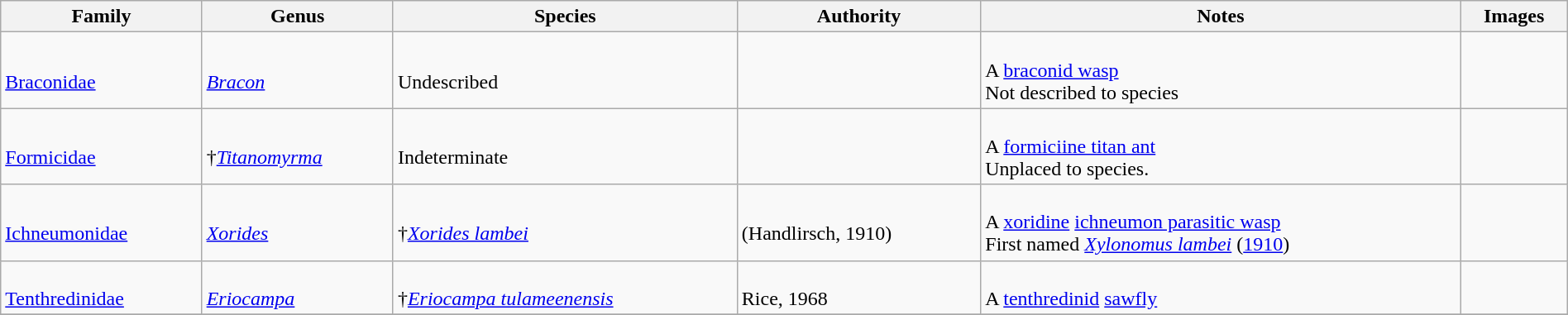<table class="wikitable sortable"  style="margin:auto; width:100%;">
<tr>
<th>Family</th>
<th>Genus</th>
<th>Species</th>
<th>Authority</th>
<th>Notes</th>
<th>Images</th>
</tr>
<tr>
<td><br><a href='#'>Braconidae</a></td>
<td><br><em><a href='#'>Bracon</a></em></td>
<td><br>Undescribed</td>
<td></td>
<td><br>A <a href='#'>braconid wasp</a><br> Not described to species</td>
<td><br></td>
</tr>
<tr>
<td><br><a href='#'>Formicidae</a></td>
<td><br>†<em><a href='#'>Titanomyrma</a></em></td>
<td><br>Indeterminate</td>
<td></td>
<td><br>A <a href='#'>formiciine titan ant</a><br> Unplaced to species.</td>
<td><br></td>
</tr>
<tr>
<td><br><a href='#'>Ichneumonidae</a></td>
<td><br><em><a href='#'>Xorides</a></em></td>
<td><br>†<em><a href='#'>Xorides lambei</a></em></td>
<td><br>(Handlirsch, 1910)</td>
<td><br>A <a href='#'>xoridine</a> <a href='#'>ichneumon parasitic wasp</a><br> First named <em><a href='#'>Xylonomus lambei</a></em> (<a href='#'>1910</a>)</td>
<td><br></td>
</tr>
<tr>
<td><br><a href='#'>Tenthredinidae</a></td>
<td><br><em><a href='#'>Eriocampa</a></em></td>
<td><br>†<em><a href='#'>Eriocampa tulameenensis</a></em></td>
<td><br>Rice, 1968</td>
<td><br>A <a href='#'>tenthredinid</a> <a href='#'>sawfly</a></td>
<td><br></td>
</tr>
<tr>
</tr>
</table>
